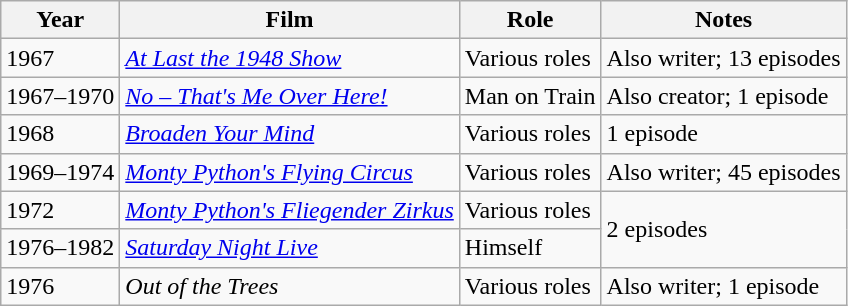<table class="wikitable sortable">
<tr>
<th>Year</th>
<th>Film</th>
<th>Role</th>
<th>Notes</th>
</tr>
<tr>
<td>1967</td>
<td><em><a href='#'>At Last the 1948 Show</a></em></td>
<td>Various roles</td>
<td>Also writer; 13 episodes</td>
</tr>
<tr>
<td>1967–1970</td>
<td><em><a href='#'>No – That's Me Over Here!</a></em></td>
<td>Man on Train</td>
<td>Also creator; 1 episode</td>
</tr>
<tr>
<td>1968</td>
<td><em><a href='#'>Broaden Your Mind</a></em></td>
<td>Various roles</td>
<td>1 episode</td>
</tr>
<tr>
<td>1969–1974</td>
<td><em><a href='#'>Monty Python's Flying Circus</a></em></td>
<td>Various roles</td>
<td>Also writer; 45 episodes</td>
</tr>
<tr>
<td>1972</td>
<td><em><a href='#'>Monty Python's Fliegender Zirkus</a></em></td>
<td>Various roles</td>
<td rowspan="2">2 episodes</td>
</tr>
<tr>
<td>1976–1982</td>
<td><em><a href='#'>Saturday Night Live</a></em></td>
<td>Himself</td>
</tr>
<tr>
<td>1976</td>
<td><em>Out of the Trees</em></td>
<td>Various roles</td>
<td>Also writer; 1 episode</td>
</tr>
</table>
